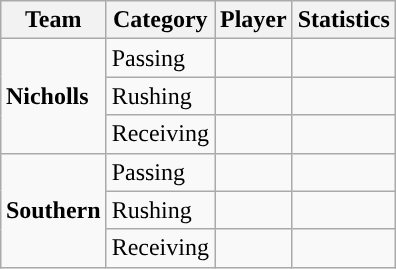<table class="wikitable" style="float: right;">
<tr>
<th>Team</th>
<th>Category</th>
<th>Player</th>
<th>Statistics</th>
</tr>
<tr>
<td rowspan=3><strong>Nicholls</strong></td>
<td>Passing</td>
<td></td>
<td></td>
</tr>
<tr>
<td>Rushing</td>
<td></td>
<td></td>
</tr>
<tr>
<td>Receiving</td>
<td></td>
<td></td>
</tr>
<tr>
<td rowspan=3><strong>Southern</strong></td>
<td>Passing</td>
<td></td>
<td></td>
</tr>
<tr>
<td>Rushing</td>
<td></td>
<td></td>
</tr>
<tr>
<td>Receiving</td>
<td></td>
<td></td>
</tr>
</table>
